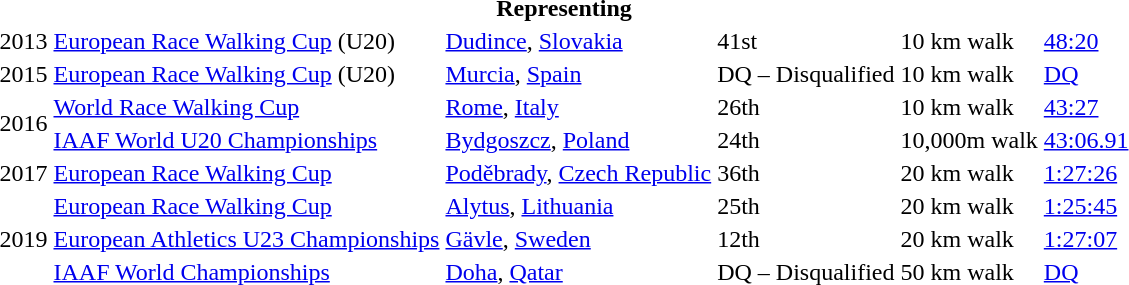<table>
<tr>
<th colspan="6">Representing </th>
</tr>
<tr>
<td>2013</td>
<td><a href='#'>European Race Walking Cup</a> (U20)</td>
<td><a href='#'>Dudince</a>, <a href='#'>Slovakia</a></td>
<td>41st</td>
<td>10 km walk</td>
<td><a href='#'>48:20</a></td>
</tr>
<tr>
<td>2015</td>
<td><a href='#'>European Race Walking Cup</a> (U20)</td>
<td><a href='#'>Murcia</a>, <a href='#'>Spain</a></td>
<td>DQ – Disqualified</td>
<td>10 km walk</td>
<td><a href='#'>DQ</a></td>
</tr>
<tr>
<td rowspan=2>2016</td>
<td><a href='#'>World Race Walking Cup</a></td>
<td><a href='#'>Rome</a>, <a href='#'>Italy</a></td>
<td>26th</td>
<td>10 km walk</td>
<td><a href='#'>43:27</a></td>
</tr>
<tr>
<td><a href='#'>IAAF World U20 Championships</a></td>
<td><a href='#'>Bydgoszcz</a>, <a href='#'>Poland</a></td>
<td>24th</td>
<td>10,000m walk</td>
<td><a href='#'>43:06.91</a></td>
</tr>
<tr>
<td>2017</td>
<td><a href='#'>European Race Walking Cup</a></td>
<td><a href='#'>Poděbrady</a>, <a href='#'>Czech Republic</a></td>
<td>36th</td>
<td>20 km walk</td>
<td><a href='#'>1:27:26</a></td>
</tr>
<tr>
<td rowspan=3>2019</td>
<td><a href='#'>European Race Walking Cup</a></td>
<td><a href='#'>Alytus</a>, <a href='#'>Lithuania</a></td>
<td>25th</td>
<td>20 km walk</td>
<td><a href='#'>1:25:45</a></td>
</tr>
<tr>
<td><a href='#'>European Athletics U23 Championships</a></td>
<td><a href='#'>Gävle</a>, <a href='#'>Sweden</a></td>
<td>12th</td>
<td>20 km walk</td>
<td><a href='#'>1:27:07</a></td>
</tr>
<tr>
<td><a href='#'>IAAF World Championships</a></td>
<td><a href='#'>Doha</a>, <a href='#'>Qatar</a></td>
<td>DQ – Disqualified</td>
<td>50 km walk</td>
<td><a href='#'>DQ</a></td>
</tr>
<tr>
</tr>
</table>
